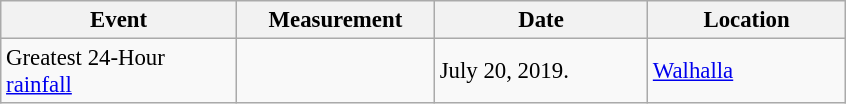<table class="wikitable" style="font-size: 95%;" |>
<tr>
<th width="150">Event</th>
<th width="125">Measurement</th>
<th width="135">Date</th>
<th width="125">Location</th>
</tr>
<tr>
<td>Greatest 24-Hour <a href='#'>rainfall</a></td>
<td></td>
<td>July 20, 2019.</td>
<td><a href='#'>Walhalla</a></td>
</tr>
</table>
